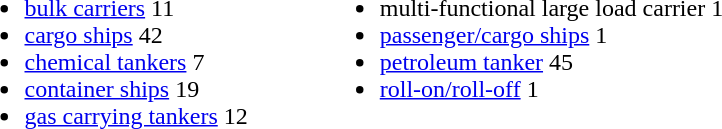<table>
<tr valign=top>
<td><br><ul><li><a href='#'>bulk carriers</a> 11</li><li><a href='#'>cargo ships</a> 42</li><li><a href='#'>chemical tankers</a> 7</li><li><a href='#'>container ships</a> 19</li><li><a href='#'>gas carrying tankers</a> 12</li></ul></td>
<td width=40></td>
<td><br><ul><li>multi-functional large load carrier 1</li><li><a href='#'>passenger/cargo ships</a> 1</li><li><a href='#'>petroleum tanker</a> 45</li><li><a href='#'>roll-on/roll-off</a> 1</li></ul></td>
</tr>
</table>
